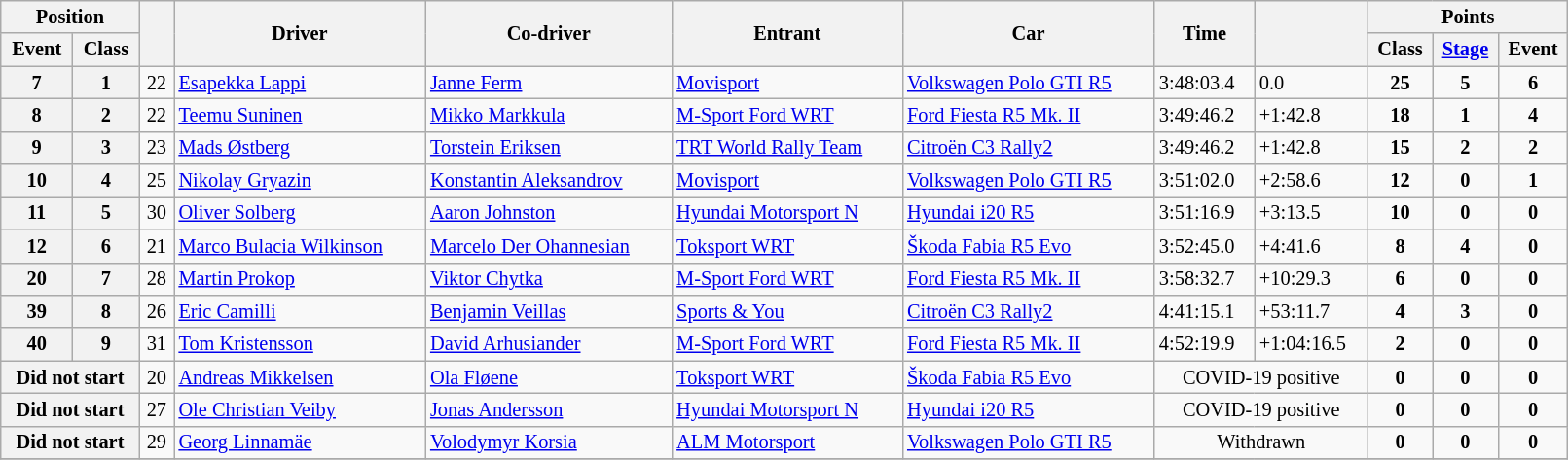<table class="wikitable" width=85% style="font-size: 85%;">
<tr>
<th colspan="2">Position</th>
<th rowspan="2"></th>
<th rowspan="2">Driver</th>
<th rowspan="2">Co-driver</th>
<th rowspan="2">Entrant</th>
<th rowspan="2">Car</th>
<th rowspan="2">Time</th>
<th rowspan="2"></th>
<th colspan="3">Points</th>
</tr>
<tr>
<th>Event</th>
<th>Class</th>
<th>Class</th>
<th><a href='#'>Stage</a></th>
<th>Event</th>
</tr>
<tr>
<th>7</th>
<th>1</th>
<td align="center">22</td>
<td><a href='#'>Esapekka Lappi</a></td>
<td><a href='#'>Janne Ferm</a></td>
<td><a href='#'>Movisport</a></td>
<td><a href='#'>Volkswagen Polo GTI R5</a></td>
<td>3:48:03.4</td>
<td>0.0</td>
<td align="center"><strong>25</strong></td>
<td align="center"><strong>5</strong></td>
<td align="center"><strong>6</strong></td>
</tr>
<tr>
<th>8</th>
<th>2</th>
<td align="center">22</td>
<td><a href='#'>Teemu Suninen</a></td>
<td><a href='#'>Mikko Markkula</a></td>
<td><a href='#'>M-Sport Ford WRT</a></td>
<td><a href='#'>Ford Fiesta R5 Mk. II</a></td>
<td>3:49:46.2</td>
<td>+1:42.8</td>
<td align="center"><strong>18</strong></td>
<td align="center"><strong>1</strong></td>
<td align="center"><strong>4</strong></td>
</tr>
<tr>
<th>9</th>
<th>3</th>
<td align="center">23</td>
<td><a href='#'>Mads Østberg</a></td>
<td><a href='#'>Torstein Eriksen</a></td>
<td><a href='#'>TRT World Rally Team</a></td>
<td><a href='#'>Citroën C3 Rally2</a></td>
<td>3:49:46.2</td>
<td>+1:42.8</td>
<td align="center"><strong>15</strong></td>
<td align="center"><strong>2</strong></td>
<td align="center"><strong>2</strong></td>
</tr>
<tr>
<th>10</th>
<th>4</th>
<td align="center">25</td>
<td><a href='#'>Nikolay Gryazin</a></td>
<td><a href='#'>Konstantin Aleksandrov</a></td>
<td><a href='#'>Movisport</a></td>
<td><a href='#'>Volkswagen Polo GTI R5</a></td>
<td>3:51:02.0</td>
<td>+2:58.6</td>
<td align="center"><strong>12</strong></td>
<td align="center"><strong>0</strong></td>
<td align="center"><strong>1</strong></td>
</tr>
<tr>
<th>11</th>
<th>5</th>
<td align="center">30</td>
<td><a href='#'>Oliver Solberg</a></td>
<td><a href='#'>Aaron Johnston</a></td>
<td><a href='#'>Hyundai Motorsport N</a></td>
<td><a href='#'>Hyundai i20 R5</a></td>
<td>3:51:16.9</td>
<td>+3:13.5</td>
<td align="center"><strong>10</strong></td>
<td align="center"><strong>0</strong></td>
<td align="center"><strong>0</strong></td>
</tr>
<tr>
<th>12</th>
<th>6</th>
<td align="center">21</td>
<td><a href='#'>Marco Bulacia Wilkinson</a></td>
<td><a href='#'>Marcelo Der Ohannesian</a></td>
<td><a href='#'>Toksport WRT</a></td>
<td><a href='#'>Škoda Fabia R5 Evo</a></td>
<td>3:52:45.0</td>
<td>+4:41.6</td>
<td align="center"><strong>8</strong></td>
<td align="center"><strong>4</strong></td>
<td align="center"><strong>0</strong></td>
</tr>
<tr>
<th>20</th>
<th>7</th>
<td align="center">28</td>
<td><a href='#'>Martin Prokop</a></td>
<td><a href='#'>Viktor Chytka</a></td>
<td><a href='#'>M-Sport Ford WRT</a></td>
<td><a href='#'>Ford Fiesta R5 Mk. II</a></td>
<td>3:58:32.7</td>
<td>+10:29.3</td>
<td align="center"><strong>6</strong></td>
<td align="center"><strong>0</strong></td>
<td align="center"><strong>0</strong></td>
</tr>
<tr>
<th>39</th>
<th>8</th>
<td align="center">26</td>
<td><a href='#'>Eric Camilli</a></td>
<td><a href='#'>Benjamin Veillas</a></td>
<td><a href='#'>Sports & You</a></td>
<td><a href='#'>Citroën C3 Rally2</a></td>
<td>4:41:15.1</td>
<td>+53:11.7</td>
<td align="center"><strong>4</strong></td>
<td align="center"><strong>3</strong></td>
<td align="center"><strong>0</strong></td>
</tr>
<tr>
<th>40</th>
<th>9</th>
<td align="center">31</td>
<td><a href='#'>Tom Kristensson</a></td>
<td><a href='#'>David Arhusiander</a></td>
<td><a href='#'>M-Sport Ford WRT</a></td>
<td><a href='#'>Ford Fiesta R5 Mk. II</a></td>
<td>4:52:19.9</td>
<td>+1:04:16.5</td>
<td align="center"><strong>2</strong></td>
<td align="center"><strong>0</strong></td>
<td align="center"><strong>0</strong></td>
</tr>
<tr>
<th colspan="2">Did not start</th>
<td align="center">20</td>
<td><a href='#'>Andreas Mikkelsen</a></td>
<td><a href='#'>Ola Fløene</a></td>
<td><a href='#'>Toksport WRT</a></td>
<td><a href='#'>Škoda Fabia R5 Evo</a></td>
<td colspan="2" align="center">COVID-19 positive</td>
<td align="center"><strong>0</strong></td>
<td align="center"><strong>0</strong></td>
<td align="center"><strong>0</strong></td>
</tr>
<tr>
<th colspan="2">Did not start</th>
<td align="center">27</td>
<td><a href='#'>Ole Christian Veiby</a></td>
<td><a href='#'>Jonas Andersson</a></td>
<td><a href='#'>Hyundai Motorsport N</a></td>
<td><a href='#'>Hyundai i20 R5</a></td>
<td colspan="2" align="center">COVID-19 positive</td>
<td align="center"><strong>0</strong></td>
<td align="center"><strong>0</strong></td>
<td align="center"><strong>0</strong></td>
</tr>
<tr>
<th colspan="2">Did not start</th>
<td align="center">29</td>
<td><a href='#'>Georg Linnamäe</a></td>
<td><a href='#'>Volodymyr Korsia</a></td>
<td><a href='#'>ALM Motorsport</a></td>
<td><a href='#'>Volkswagen Polo GTI R5</a></td>
<td colspan="2" align="center">Withdrawn</td>
<td align="center"><strong>0</strong></td>
<td align="center"><strong>0</strong></td>
<td align="center"><strong>0</strong></td>
</tr>
<tr>
</tr>
</table>
